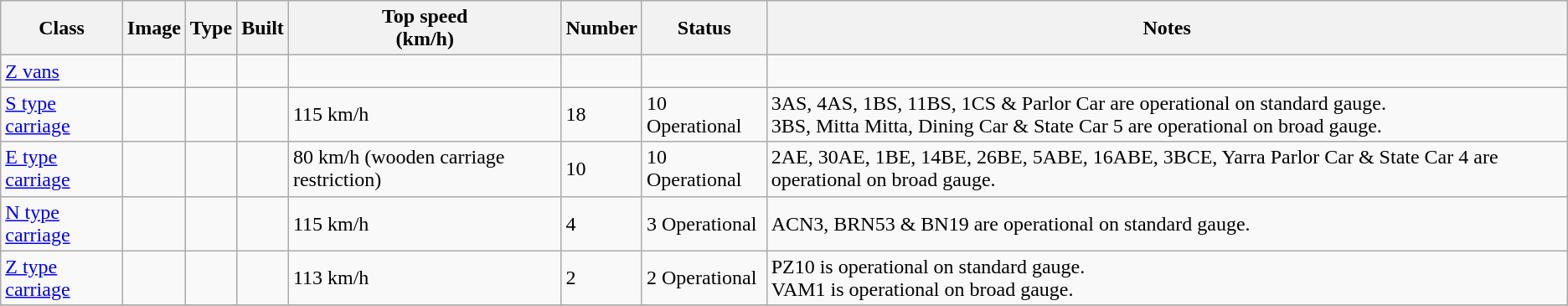<table class="wikitable">
<tr>
<th>Class</th>
<th>Image</th>
<th>Type</th>
<th>Built</th>
<th>Top speed<br>(km/h)</th>
<th>Number</th>
<th>Status</th>
<th>Notes</th>
</tr>
<tr>
<td><a href='#'>Z vans</a></td>
<td></td>
<td></td>
<td></td>
<td></td>
<td></td>
<td></td>
<td></td>
</tr>
<tr>
<td><a href='#'>S type carriage</a></td>
<td></td>
<td></td>
<td></td>
<td>115 km/h</td>
<td>18</td>
<td>10 Operational</td>
<td>3AS, 4AS, 1BS, 11BS, 1CS & Parlor Car are operational on standard gauge.<br>3BS, Mitta Mitta, Dining Car & State Car 5 are operational on broad gauge.</td>
</tr>
<tr>
<td><a href='#'>E type carriage</a></td>
<td></td>
<td></td>
<td></td>
<td>80 km/h (wooden carriage restriction)</td>
<td>10</td>
<td>10 Operational</td>
<td>2AE, 30AE, 1BE, 14BE, 26BE, 5ABE, 16ABE, 3BCE, Yarra Parlor Car & State Car 4 are operational on broad gauge.</td>
</tr>
<tr>
<td><a href='#'>N type carriage</a></td>
<td></td>
<td></td>
<td></td>
<td>115 km/h</td>
<td>4</td>
<td>3 Operational</td>
<td>ACN3, BRN53 & BN19 are operational on standard gauge.</td>
</tr>
<tr>
<td><a href='#'>Z type carriage</a></td>
<td></td>
<td></td>
<td></td>
<td>113 km/h</td>
<td>2</td>
<td>2 Operational</td>
<td>PZ10 is operational on standard gauge.<br>VAM1 is operational on broad gauge.</td>
</tr>
<tr>
</tr>
</table>
